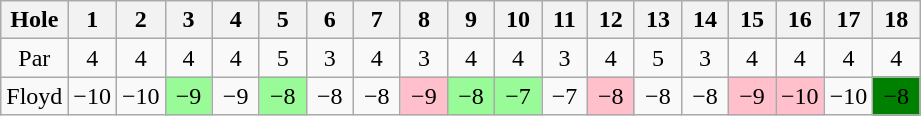<table class="wikitable" style="text-align:center">
<tr>
<th>Hole</th>
<th>  1  </th>
<th>  2  </th>
<th>  3  </th>
<th>  4  </th>
<th>  5  </th>
<th>  6  </th>
<th>  7  </th>
<th>  8  </th>
<th>  9  </th>
<th> 10 </th>
<th> 11 </th>
<th> 12 </th>
<th> 13 </th>
<th> 14 </th>
<th> 15 </th>
<th> 16 </th>
<th> 17 </th>
<th> 18 </th>
</tr>
<tr>
<td>Par</td>
<td>4</td>
<td>4</td>
<td>4</td>
<td>4</td>
<td>5</td>
<td>3</td>
<td>4</td>
<td>3</td>
<td>4</td>
<td>4</td>
<td>3</td>
<td>4</td>
<td>5</td>
<td>3</td>
<td>4</td>
<td>4</td>
<td>4</td>
<td>4</td>
</tr>
<tr>
<td align=left> Floyd</td>
<td>−10</td>
<td>−10</td>
<td style="background: PaleGreen;">−9</td>
<td>−9</td>
<td style="background: PaleGreen;">−8</td>
<td>−8</td>
<td>−8</td>
<td style="background: Pink;">−9</td>
<td style="background: PaleGreen;">−8</td>
<td style="background: PaleGreen;">−7</td>
<td>−7</td>
<td style="background: Pink;">−8</td>
<td>−8</td>
<td>−8</td>
<td style="background: Pink;">−9</td>
<td style="background: Pink;">−10</td>
<td>−10</td>
<td style="background: Green;">−8</td>
</tr>
</table>
